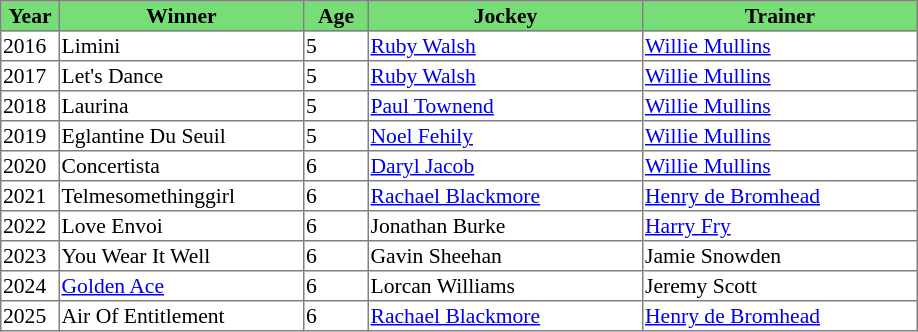<table class = "sortable" | border="1" style="border-collapse: collapse; font-size:90%">
<tr bgcolor="#77dd77" align="center">
<th width="36px"><strong>Year</strong><br></th>
<th width="160px"><strong>Winner</strong><br></th>
<th width="40px"><strong>Age</strong><br></th>
<th width="180px"><strong>Jockey</strong><br></th>
<th width="180px"><strong>Trainer</strong><br></th>
</tr>
<tr>
<td>2016</td>
<td>Limini</td>
<td>5</td>
<td><a href='#'>Ruby Walsh</a></td>
<td><a href='#'>Willie Mullins</a></td>
</tr>
<tr>
<td>2017</td>
<td>Let's Dance</td>
<td>5</td>
<td><a href='#'>Ruby Walsh</a></td>
<td><a href='#'>Willie Mullins</a></td>
</tr>
<tr>
<td>2018</td>
<td>Laurina</td>
<td>5</td>
<td><a href='#'>Paul Townend</a></td>
<td><a href='#'>Willie Mullins</a></td>
</tr>
<tr>
<td>2019</td>
<td>Eglantine Du Seuil</td>
<td>5</td>
<td><a href='#'>Noel Fehily</a></td>
<td><a href='#'>Willie Mullins</a></td>
</tr>
<tr>
<td>2020</td>
<td>Concertista</td>
<td>6</td>
<td><a href='#'>Daryl Jacob</a></td>
<td><a href='#'>Willie Mullins</a></td>
</tr>
<tr>
<td>2021</td>
<td>Telmesomethinggirl</td>
<td>6</td>
<td><a href='#'>Rachael Blackmore</a></td>
<td><a href='#'>Henry de Bromhead</a></td>
</tr>
<tr>
<td>2022</td>
<td>Love Envoi</td>
<td>6</td>
<td>Jonathan Burke</td>
<td><a href='#'>Harry Fry</a></td>
</tr>
<tr>
<td>2023</td>
<td>You Wear It Well</td>
<td>6</td>
<td>Gavin Sheehan</td>
<td>Jamie Snowden</td>
</tr>
<tr>
<td>2024</td>
<td><a href='#'>Golden Ace</a></td>
<td>6</td>
<td>Lorcan Williams</td>
<td>Jeremy Scott</td>
</tr>
<tr>
<td>2025</td>
<td>Air Of Entitlement</td>
<td>6</td>
<td><a href='#'>Rachael Blackmore</a></td>
<td><a href='#'>Henry de Bromhead</a></td>
</tr>
</table>
